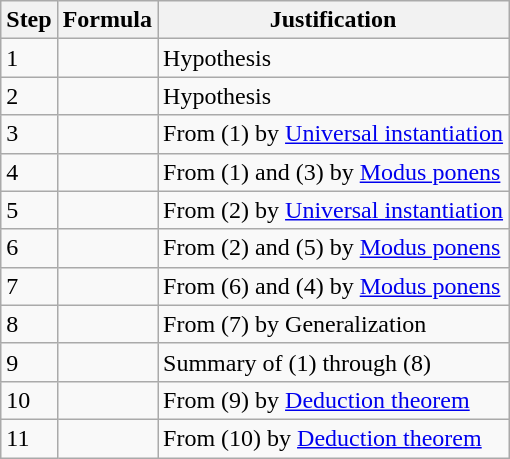<table class="wikitable">
<tr>
<th>Step</th>
<th>Formula</th>
<th>Justification</th>
</tr>
<tr>
<td>1</td>
<td></td>
<td>Hypothesis</td>
</tr>
<tr>
<td>2</td>
<td></td>
<td>Hypothesis</td>
</tr>
<tr>
<td>3</td>
<td></td>
<td>From (1) by <a href='#'>Universal instantiation</a></td>
</tr>
<tr>
<td>4</td>
<td></td>
<td>From (1) and (3) by <a href='#'>Modus ponens</a></td>
</tr>
<tr>
<td>5</td>
<td></td>
<td>From (2) by <a href='#'>Universal instantiation</a></td>
</tr>
<tr>
<td>6</td>
<td></td>
<td>From (2) and (5) by <a href='#'>Modus ponens</a></td>
</tr>
<tr>
<td>7</td>
<td></td>
<td>From (6) and (4) by <a href='#'>Modus ponens</a></td>
</tr>
<tr>
<td>8</td>
<td></td>
<td>From (7) by Generalization</td>
</tr>
<tr>
<td>9</td>
<td></td>
<td>Summary of (1) through (8)</td>
</tr>
<tr>
<td>10</td>
<td></td>
<td>From (9) by <a href='#'>Deduction theorem</a></td>
</tr>
<tr>
<td>11</td>
<td></td>
<td>From (10) by <a href='#'>Deduction theorem</a></td>
</tr>
</table>
